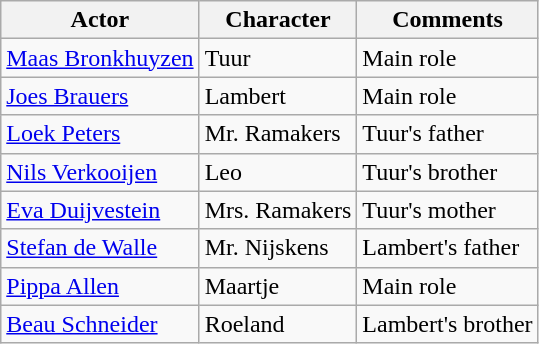<table class="wikitable">
<tr>
<th>Actor</th>
<th>Character</th>
<th>Comments</th>
</tr>
<tr>
<td><a href='#'>Maas Bronkhuyzen</a></td>
<td>Tuur</td>
<td>Main role</td>
</tr>
<tr>
<td><a href='#'>Joes Brauers</a></td>
<td>Lambert</td>
<td>Main role</td>
</tr>
<tr>
<td><a href='#'>Loek Peters</a></td>
<td>Mr. Ramakers</td>
<td>Tuur's father</td>
</tr>
<tr>
<td><a href='#'>Nils Verkooijen</a></td>
<td>Leo</td>
<td>Tuur's brother</td>
</tr>
<tr>
<td><a href='#'>Eva Duijvestein</a></td>
<td>Mrs. Ramakers</td>
<td>Tuur's mother</td>
</tr>
<tr>
<td><a href='#'>Stefan de Walle</a></td>
<td>Mr. Nijskens</td>
<td>Lambert's father</td>
</tr>
<tr>
<td><a href='#'>Pippa Allen</a></td>
<td>Maartje</td>
<td>Main role</td>
</tr>
<tr>
<td><a href='#'>Beau Schneider</a></td>
<td>Roeland</td>
<td>Lambert's brother</td>
</tr>
</table>
